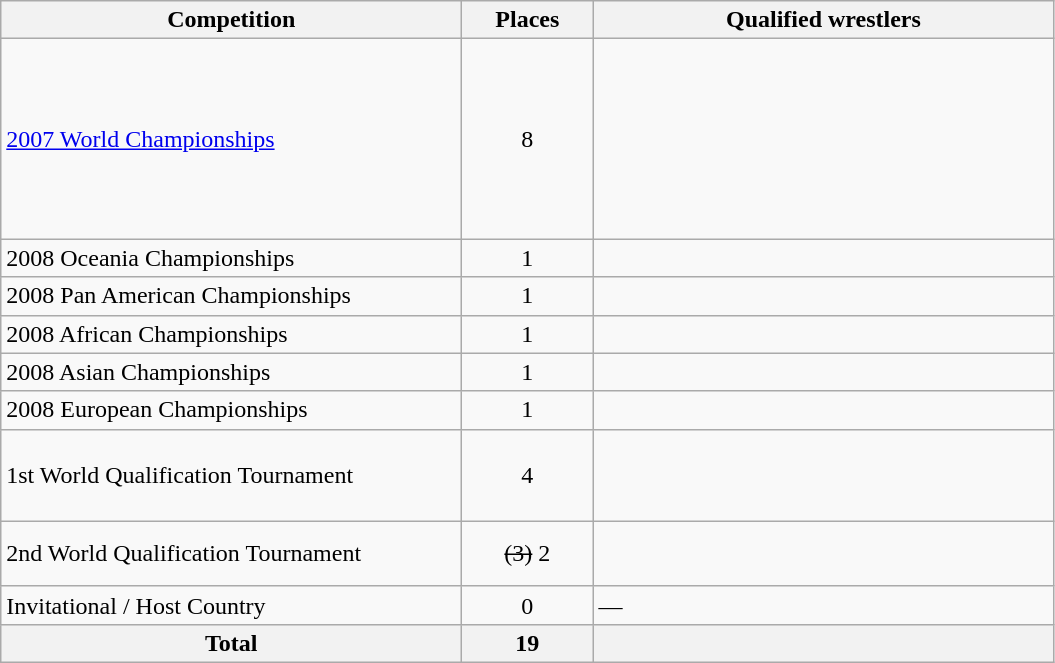<table class = "wikitable">
<tr>
<th width=300>Competition</th>
<th width=80>Places</th>
<th width=300>Qualified wrestlers</th>
</tr>
<tr>
<td><a href='#'>2007 World Championships</a></td>
<td align="center">8</td>
<td><br><br><br><br><br><br><br></td>
</tr>
<tr>
<td>2008 Oceania Championships</td>
<td align="center">1</td>
<td></td>
</tr>
<tr>
<td>2008 Pan American Championships</td>
<td align="center">1</td>
<td></td>
</tr>
<tr>
<td>2008 African Championships</td>
<td align="center">1</td>
<td></td>
</tr>
<tr>
<td>2008 Asian Championships</td>
<td align="center">1</td>
<td></td>
</tr>
<tr>
<td>2008 European Championships</td>
<td align="center">1</td>
<td></td>
</tr>
<tr>
<td>1st World Qualification Tournament</td>
<td align="center">4</td>
<td><br><br><br></td>
</tr>
<tr>
<td>2nd World Qualification Tournament</td>
<td align="center"><s>(3)</s> 2</td>
<td><br><br><s></s></td>
</tr>
<tr>
<td>Invitational / Host Country</td>
<td align="center">0</td>
<td>—</td>
</tr>
<tr>
<th>Total</th>
<th>19</th>
<th></th>
</tr>
</table>
